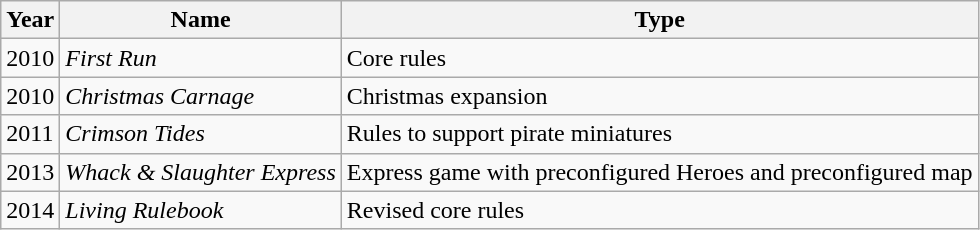<table class="wikitable">
<tr>
<th>Year</th>
<th>Name</th>
<th>Type</th>
</tr>
<tr>
<td>2010</td>
<td><em>First Run</em></td>
<td>Core rules</td>
</tr>
<tr>
<td>2010</td>
<td><em>Christmas Carnage</em></td>
<td>Christmas expansion</td>
</tr>
<tr>
<td>2011</td>
<td><em>Crimson Tides</em></td>
<td>Rules to support pirate miniatures</td>
</tr>
<tr>
<td>2013</td>
<td><em>Whack & Slaughter Express</em></td>
<td>Express game with preconfigured Heroes and preconfigured map</td>
</tr>
<tr>
<td>2014</td>
<td><em>Living Rulebook</em></td>
<td>Revised core rules</td>
</tr>
</table>
